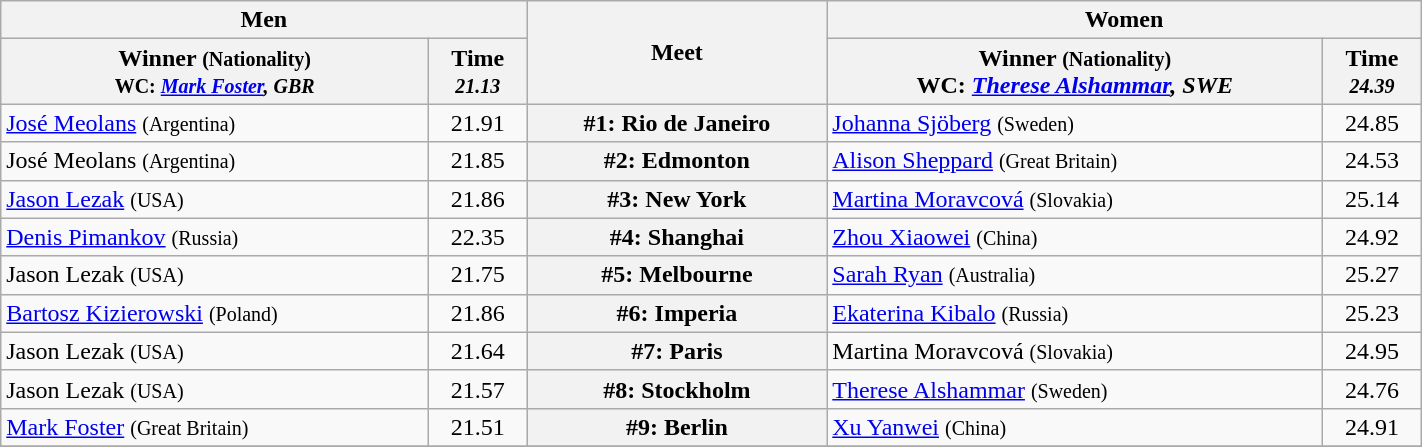<table class=wikitable width="75%">
<tr>
<th colspan="2">Men</th>
<th rowspan="2">Meet</th>
<th colspan="2">Women</th>
</tr>
<tr>
<th>Winner <small>(Nationality)<br> WC: <em><a href='#'>Mark Foster</a>, GBR</em></small></th>
<th>Time <br><small> <em>21.13</em> </small></th>
<th>Winner <small>(Nationality)</small><br> WC: <em><a href='#'>Therese Alshammar</a>, SWE</em></th>
<th>Time<br><small>  <em>24.39</em></small></th>
</tr>
<tr>
<td> <a href='#'>José Meolans</a> <small>(Argentina)</small></td>
<td align=center>21.91</td>
<th>#1: Rio de Janeiro</th>
<td> <a href='#'>Johanna Sjöberg</a> <small>(Sweden)</small></td>
<td align=center>24.85</td>
</tr>
<tr>
<td> José Meolans <small>(Argentina)</small></td>
<td align=center>21.85</td>
<th>#2: Edmonton</th>
<td> <a href='#'>Alison Sheppard</a> <small>(Great Britain)</small></td>
<td align=center>24.53</td>
</tr>
<tr>
<td> <a href='#'>Jason Lezak</a> <small>(USA)</small></td>
<td align=center>21.86</td>
<th>#3: New York</th>
<td> <a href='#'>Martina Moravcová</a> <small>(Slovakia)</small></td>
<td align=center>25.14</td>
</tr>
<tr>
<td> <a href='#'>Denis Pimankov</a> <small>(Russia)</small></td>
<td align=center>22.35</td>
<th>#4: Shanghai</th>
<td> <a href='#'>Zhou Xiaowei</a> <small>(China)</small></td>
<td align=center>24.92</td>
</tr>
<tr>
<td> Jason Lezak <small>(USA)</small></td>
<td align=center>21.75</td>
<th>#5: Melbourne</th>
<td> <a href='#'>Sarah Ryan</a> <small>(Australia)</small></td>
<td align=center>25.27</td>
</tr>
<tr>
<td> <a href='#'>Bartosz Kizierowski</a> <small>(Poland)</small></td>
<td align=center>21.86</td>
<th>#6: Imperia</th>
<td> <a href='#'>Ekaterina Kibalo</a> <small>(Russia)</small></td>
<td align=center>25.23</td>
</tr>
<tr>
<td> Jason Lezak <small>(USA)</small></td>
<td align=center>21.64</td>
<th>#7: Paris</th>
<td> Martina Moravcová <small>(Slovakia)</small></td>
<td align=center>24.95</td>
</tr>
<tr>
<td> Jason Lezak <small>(USA)</small></td>
<td align=center>21.57</td>
<th>#8: Stockholm</th>
<td> <a href='#'>Therese Alshammar</a> <small>(Sweden)</small></td>
<td align=center>24.76</td>
</tr>
<tr>
<td> <a href='#'>Mark Foster</a> <small>(Great Britain)</small></td>
<td align=center>21.51</td>
<th>#9: Berlin</th>
<td> <a href='#'>Xu Yanwei</a> <small>(China)</small></td>
<td align=center>24.91</td>
</tr>
<tr>
</tr>
</table>
